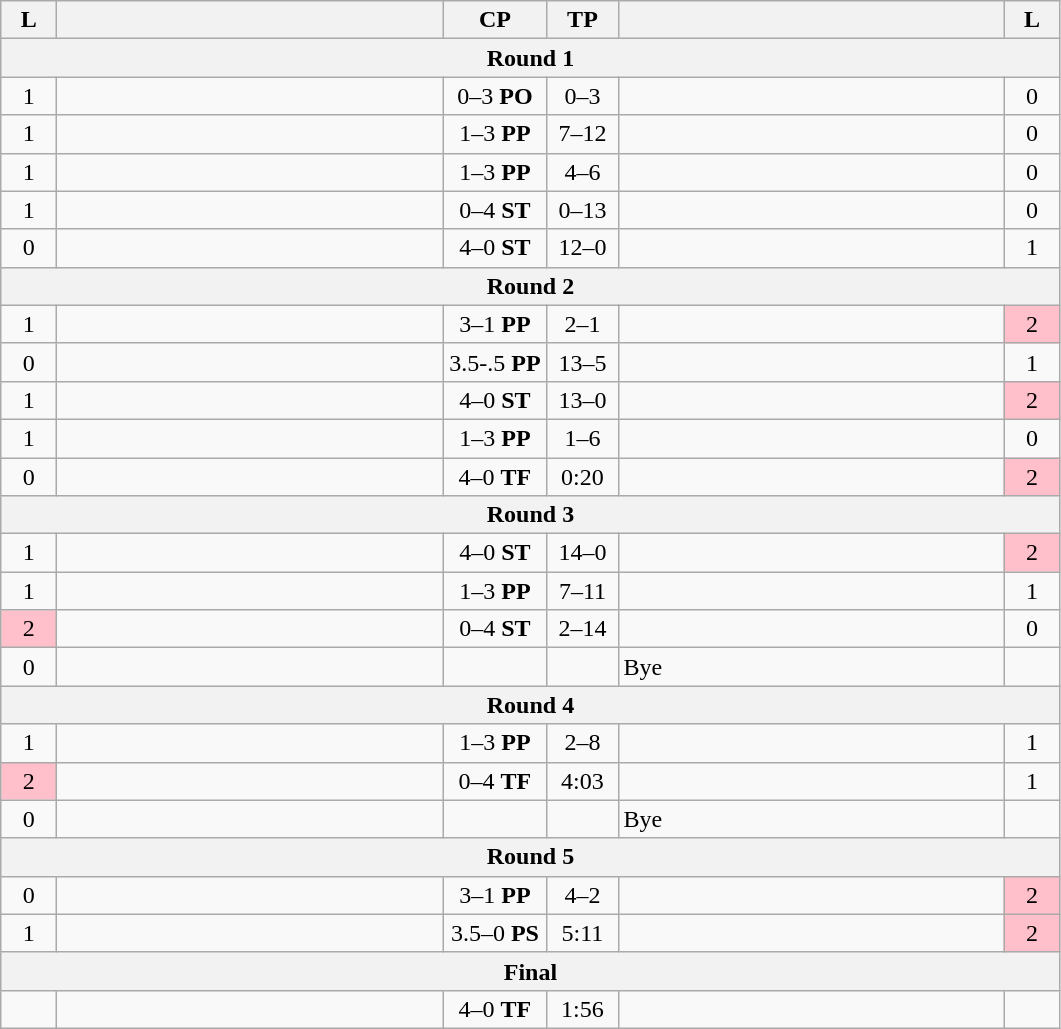<table class="wikitable" style="text-align: center;" |>
<tr>
<th width="30">L</th>
<th width="250"></th>
<th width="62">CP</th>
<th width="40">TP</th>
<th width="250"></th>
<th width="30">L</th>
</tr>
<tr>
<th colspan="7">Round 1</th>
</tr>
<tr>
<td>1</td>
<td style="text-align:left;"></td>
<td>0–3 <strong>PO</strong></td>
<td>0–3</td>
<td style="text-align:left;"><strong></strong></td>
<td>0</td>
</tr>
<tr>
<td>1</td>
<td style="text-align:left;"></td>
<td>1–3 <strong>PP</strong></td>
<td>7–12</td>
<td style="text-align:left;"><strong></strong></td>
<td>0</td>
</tr>
<tr>
<td>1</td>
<td style="text-align:left;"></td>
<td>1–3 <strong>PP</strong></td>
<td>4–6</td>
<td style="text-align:left;"><strong></strong></td>
<td>0</td>
</tr>
<tr>
<td>1</td>
<td style="text-align:left;"></td>
<td>0–4 <strong>ST</strong></td>
<td>0–13</td>
<td style="text-align:left;"><strong></strong></td>
<td>0</td>
</tr>
<tr>
<td>0</td>
<td style="text-align:left;"><strong></strong></td>
<td>4–0 <strong>ST</strong></td>
<td>12–0</td>
<td style="text-align:left;"></td>
<td>1</td>
</tr>
<tr>
<th colspan="7">Round 2</th>
</tr>
<tr>
<td>1</td>
<td style="text-align:left;"><strong></strong></td>
<td>3–1 <strong>PP</strong></td>
<td>2–1</td>
<td style="text-align:left;"></td>
<td bgcolor=pink>2</td>
</tr>
<tr>
<td>0</td>
<td style="text-align:left;"><strong></strong></td>
<td>3.5-.5 <strong>PP</strong></td>
<td>13–5</td>
<td style="text-align:left;"></td>
<td>1</td>
</tr>
<tr>
<td>1</td>
<td style="text-align:left;"><strong></strong></td>
<td>4–0 <strong>ST</strong></td>
<td>13–0</td>
<td style="text-align:left;"></td>
<td bgcolor=pink>2</td>
</tr>
<tr>
<td>1</td>
<td style="text-align:left;"></td>
<td>1–3 <strong>PP</strong></td>
<td>1–6</td>
<td style="text-align:left;"><strong></strong></td>
<td>0</td>
</tr>
<tr>
<td>0</td>
<td style="text-align:left;"><strong></strong></td>
<td>4–0 <strong>TF</strong></td>
<td>0:20</td>
<td style="text-align:left;"></td>
<td bgcolor=pink>2</td>
</tr>
<tr>
<th colspan="7">Round 3</th>
</tr>
<tr>
<td>1</td>
<td style="text-align:left;"><strong></strong></td>
<td>4–0 <strong>ST</strong></td>
<td>14–0</td>
<td style="text-align:left;"></td>
<td bgcolor=pink>2</td>
</tr>
<tr>
<td>1</td>
<td style="text-align:left;"></td>
<td>1–3 <strong>PP</strong></td>
<td>7–11</td>
<td style="text-align:left;"><strong></strong></td>
<td>1</td>
</tr>
<tr>
<td bgcolor=pink>2</td>
<td style="text-align:left;"></td>
<td>0–4 <strong>ST</strong></td>
<td>2–14</td>
<td style="text-align:left;"><strong></strong></td>
<td>0</td>
</tr>
<tr>
<td>0</td>
<td style="text-align:left;"><strong></strong></td>
<td></td>
<td></td>
<td style="text-align:left;">Bye</td>
<td></td>
</tr>
<tr>
<th colspan="7">Round 4</th>
</tr>
<tr>
<td>1</td>
<td style="text-align:left;"></td>
<td>1–3 <strong>PP</strong></td>
<td>2–8</td>
<td style="text-align:left;"><strong></strong></td>
<td>1</td>
</tr>
<tr>
<td bgcolor=pink>2</td>
<td style="text-align:left;"></td>
<td>0–4 <strong>TF</strong></td>
<td>4:03</td>
<td style="text-align:left;"><strong></strong></td>
<td>1</td>
</tr>
<tr>
<td>0</td>
<td style="text-align:left;"><strong></strong></td>
<td></td>
<td></td>
<td style="text-align:left;">Bye</td>
<td></td>
</tr>
<tr>
<th colspan="7">Round 5</th>
</tr>
<tr>
<td>0</td>
<td style="text-align:left;"><strong></strong></td>
<td>3–1 <strong>PP</strong></td>
<td>4–2</td>
<td style="text-align:left;"></td>
<td bgcolor=pink>2</td>
</tr>
<tr>
<td>1</td>
<td style="text-align:left;"><strong></strong></td>
<td>3.5–0 <strong>PS</strong></td>
<td>5:11</td>
<td style="text-align:left;"></td>
<td bgcolor=pink>2</td>
</tr>
<tr>
<th colspan="7">Final</th>
</tr>
<tr>
<td></td>
<td style="text-align:left;"><strong></strong></td>
<td>4–0 <strong>TF</strong></td>
<td>1:56</td>
<td style="text-align:left;"></td>
<td></td>
</tr>
</table>
